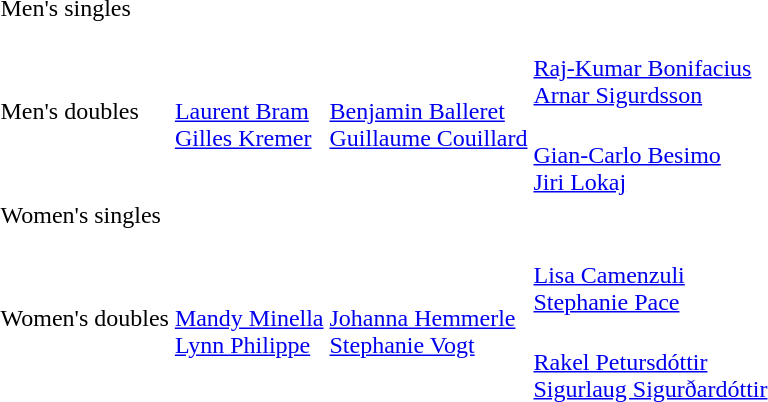<table>
<tr>
<td rowspan=2>Men's singles</td>
<td rowspan=2></td>
<td rowspan=2></td>
<td></td>
</tr>
<tr>
<td></td>
</tr>
<tr>
<td rowspan=2>Men's doubles</td>
<td rowspan=2><br><a href='#'>Laurent Bram</a><br><a href='#'>Gilles Kremer</a></td>
<td rowspan=2><br><a href='#'>Benjamin Balleret</a><br><a href='#'>Guillaume Couillard</a></td>
<td><br><a href='#'>Raj-Kumar Bonifacius</a><br><a href='#'>Arnar Sigurdsson</a></td>
</tr>
<tr>
<td><br><a href='#'>Gian-Carlo Besimo</a><br><a href='#'>Jiri Lokaj</a></td>
</tr>
<tr>
<td rowspan=2>Women's singles</td>
<td rowspan=2></td>
<td rowspan=2></td>
<td></td>
</tr>
<tr>
<td></td>
</tr>
<tr>
<td rowspan=2>Women's doubles</td>
<td rowspan=2><br><a href='#'>Mandy Minella</a><br><a href='#'>Lynn Philippe</a></td>
<td rowspan=2><br><a href='#'>Johanna Hemmerle</a><br><a href='#'>Stephanie Vogt</a></td>
<td><br><a href='#'>Lisa Camenzuli</a><br><a href='#'>Stephanie Pace</a></td>
</tr>
<tr>
<td><br><a href='#'>Rakel Petursdóttir</a><br><a href='#'>Sigurlaug Sigurðardóttir</a></td>
</tr>
</table>
